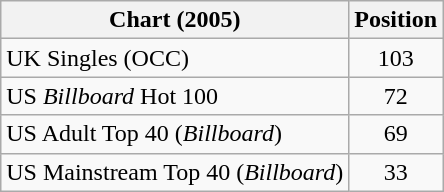<table class="wikitable sortable">
<tr>
<th>Chart (2005)</th>
<th>Position</th>
</tr>
<tr>
<td>UK Singles (OCC)</td>
<td style="text-align:center;">103</td>
</tr>
<tr>
<td>US <em>Billboard</em> Hot 100</td>
<td style="text-align:center;">72</td>
</tr>
<tr>
<td>US Adult Top 40 (<em>Billboard</em>)</td>
<td style="text-align:center;">69</td>
</tr>
<tr>
<td>US Mainstream Top 40 (<em>Billboard</em>)</td>
<td style="text-align:center;">33</td>
</tr>
</table>
